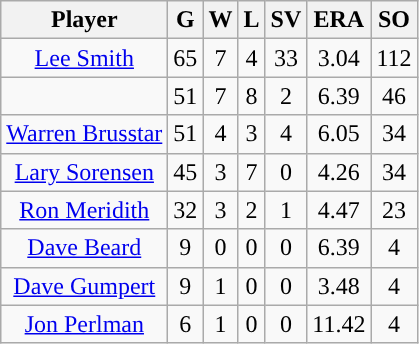<table class="wikitable sortable" style="text-align:center">
<tr>
<th>Player</th>
<th>G</th>
<th>W</th>
<th>L</th>
<th>SV</th>
<th>ERA</th>
<th>SO</th>
</tr>
<tr>
<td><a href='#'>Lee Smith</a></td>
<td>65</td>
<td>7</td>
<td>4</td>
<td>33</td>
<td>3.04</td>
<td>112</td>
</tr>
<tr>
<td></td>
<td>51</td>
<td>7</td>
<td>8</td>
<td>2</td>
<td>6.39</td>
<td>46</td>
</tr>
<tr>
<td><a href='#'>Warren Brusstar</a></td>
<td>51</td>
<td>4</td>
<td>3</td>
<td>4</td>
<td>6.05</td>
<td>34</td>
</tr>
<tr>
<td><a href='#'>Lary Sorensen</a></td>
<td>45</td>
<td>3</td>
<td>7</td>
<td>0</td>
<td>4.26</td>
<td>34</td>
</tr>
<tr>
<td><a href='#'>Ron Meridith</a></td>
<td>32</td>
<td>3</td>
<td>2</td>
<td>1</td>
<td>4.47</td>
<td>23</td>
</tr>
<tr>
<td><a href='#'>Dave Beard</a></td>
<td>9</td>
<td>0</td>
<td>0</td>
<td>0</td>
<td>6.39</td>
<td>4</td>
</tr>
<tr>
<td><a href='#'>Dave Gumpert</a></td>
<td>9</td>
<td>1</td>
<td>0</td>
<td>0</td>
<td>3.48</td>
<td>4</td>
</tr>
<tr>
<td><a href='#'>Jon Perlman</a></td>
<td>6</td>
<td>1</td>
<td>0</td>
<td>0</td>
<td>11.42</td>
<td>4</td>
</tr>
</table>
